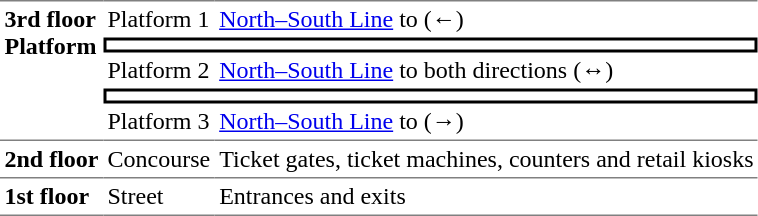<table table border=0 cellspacing=0 cellpadding=3>
<tr>
<td style="border-top:solid 1px gray; border-bottom:solid 1px gray" rowspan=5 valign=top><strong>3rd floor</strong><br><strong>Platform</strong></td>
<td style="border-top:solid 1px gray;" valign=top>Platform 1</td>
<td style="border-top:solid 1px gray;" valign=top> <a href='#'>North–South Line</a> to  (←)</td>
</tr>
<tr>
<td style="border:solid 2px black;" colspan=2 align=center></td>
</tr>
<tr>
<td valign=top>Platform 2</td>
<td valign=top> <a href='#'>North–South Line</a> to both directions (↔)</td>
</tr>
<tr>
<td style="border:solid 2px black;" colspan=2 align=center></td>
</tr>
<tr>
<td style="border-bottom:solid 1px gray;" valign=top>Platform 3</td>
<td style="border-bottom:solid 1px gray;" valign=top> <a href='#'>North–South Line</a> to  (→)</td>
</tr>
<tr>
<td style="border-bottom:solid 1px gray;" valign=top><strong>2nd floor</strong></td>
<td style="border-bottom:solid 1px gray;" valign=top>Concourse</td>
<td style="border-bottom:solid 1px gray;" valign=top>Ticket gates, ticket machines, counters and retail kiosks</td>
</tr>
<tr>
<td style="border-bottom:solid 1px gray;" valign=top><strong>1st floor</strong></td>
<td style="border-bottom:solid 1px gray;" valign=top>Street</td>
<td style="border-bottom:solid 1px gray;" valign=top>Entrances and exits</td>
</tr>
</table>
